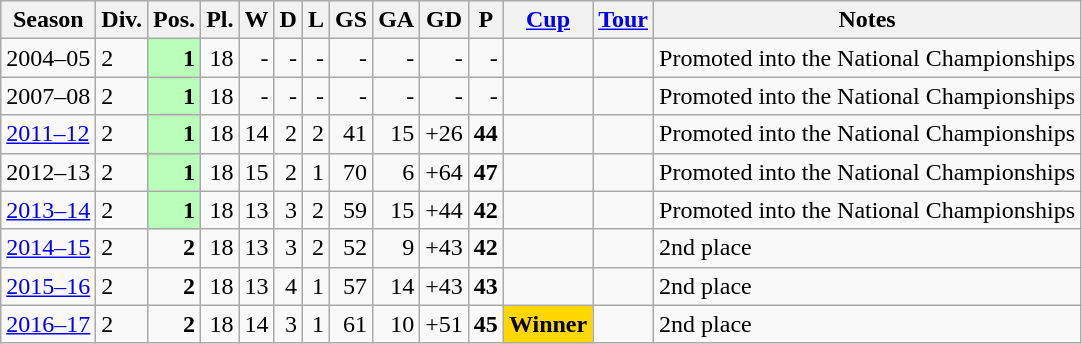<table class="wikitable">
<tr style="background:#efefef;">
<th>Season</th>
<th>Div.</th>
<th>Pos.</th>
<th>Pl.</th>
<th>W</th>
<th>D</th>
<th>L</th>
<th>GS</th>
<th>GA</th>
<th>GD</th>
<th>P</th>
<th><a href='#'>Cup</a></th>
<th><a href='#'>Tour</a></th>
<th>Notes</th>
</tr>
<tr>
<td>2004–05</td>
<td>2</td>
<td align=right bgcolor=#B9FFB9><strong>1</strong></td>
<td align=right>18</td>
<td align=right>-</td>
<td align=right>-</td>
<td align=right>-</td>
<td align=right>-</td>
<td align=right>-</td>
<td align=right>-</td>
<td align=right>-</td>
<td></td>
<td></td>
<td>Promoted into the National Championships</td>
</tr>
<tr>
<td>2007–08</td>
<td>2</td>
<td align=right bgcolor=#B9FFB9><strong>1</strong></td>
<td align=right>18</td>
<td align=right>-</td>
<td align=right>-</td>
<td align=right>-</td>
<td align=right>-</td>
<td align=right>-</td>
<td align=right>-</td>
<td align=right>-</td>
<td></td>
<td></td>
<td>Promoted into the National Championships</td>
</tr>
<tr>
<td><a href='#'>2011–12</a></td>
<td>2</td>
<td align=right bgcolor=#B9FFB9><strong>1</strong></td>
<td align=right>18</td>
<td align=right>14</td>
<td align=right>2</td>
<td align=right>2</td>
<td align=right>41</td>
<td align=right>15</td>
<td align=right>+26</td>
<td align=right><strong>44</strong></td>
<td></td>
<td></td>
<td>Promoted into the National Championships</td>
</tr>
<tr>
<td>2012–13</td>
<td>2</td>
<td align=right bgcolor=#B9FFB9><strong>1</strong></td>
<td align=right>18</td>
<td align=right>15</td>
<td align=right>2</td>
<td align=right>1</td>
<td align=right>70</td>
<td align=right>6</td>
<td align=right>+64</td>
<td align=right><strong>47</strong></td>
<td></td>
<td></td>
<td>Promoted into the National Championships</td>
</tr>
<tr>
<td><a href='#'>2013–14</a></td>
<td>2</td>
<td align=right bgcolor=#B9FFB9><strong>1</strong></td>
<td align=right>18</td>
<td align=right>13</td>
<td align=right>3</td>
<td align=right>2</td>
<td align=right>59</td>
<td align=right>15</td>
<td align=right>+44</td>
<td align=right><strong>42</strong></td>
<td></td>
<td></td>
<td>Promoted into the National Championships</td>
</tr>
<tr>
<td><a href='#'>2014–15</a></td>
<td>2</td>
<td align=right><strong>2</strong></td>
<td align=right>18</td>
<td align=right>13</td>
<td align=right>3</td>
<td align=right>2</td>
<td align=right>52</td>
<td align=right>9</td>
<td align=right>+43</td>
<td align=right><strong>42</strong></td>
<td></td>
<td></td>
<td>2nd place</td>
</tr>
<tr>
<td><a href='#'>2015–16</a></td>
<td>2</td>
<td align=right><strong>2</strong></td>
<td align=right>18</td>
<td align=right>13</td>
<td align=right>4</td>
<td align=right>1</td>
<td align=right>57</td>
<td align=right>14</td>
<td align=right>+43</td>
<td align=right><strong>43</strong></td>
<td></td>
<td></td>
<td>2nd place</td>
</tr>
<tr>
<td><a href='#'>2016–17</a></td>
<td>2</td>
<td align=right><strong>2</strong></td>
<td align=right>18</td>
<td align=right>14</td>
<td align=right>3</td>
<td align=right>1</td>
<td align=right>61</td>
<td align=right>10</td>
<td align=right>+51</td>
<td align=right><strong>45</strong></td>
<td bgcolor=gold><strong>Winner</strong></td>
<td></td>
<td>2nd place</td>
</tr>
</table>
